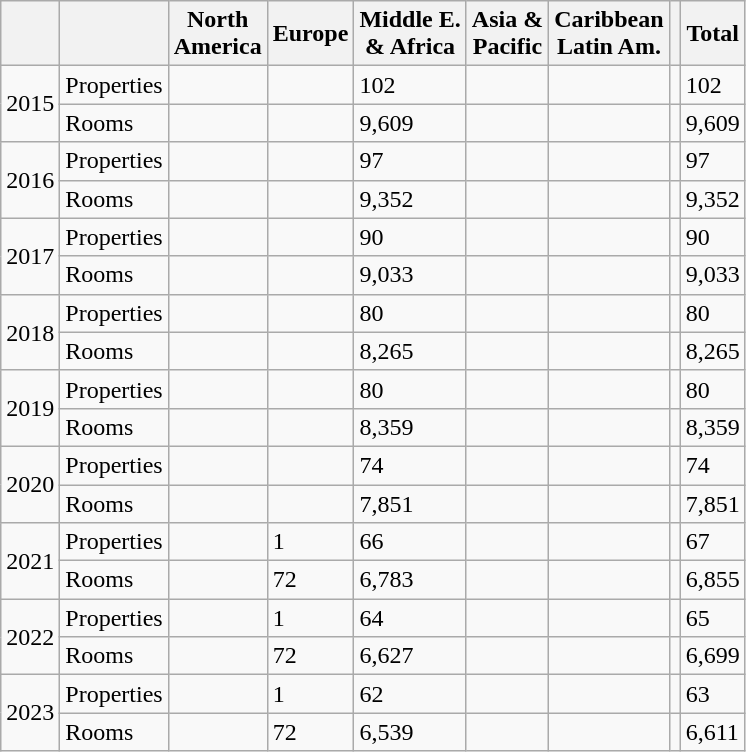<table class="wikitable">
<tr>
<th class="unsortable"></th>
<th></th>
<th>North<br>America</th>
<th>Europe</th>
<th>Middle E.<br>& Africa</th>
<th>Asia &<br>Pacific</th>
<th>Caribbean<br>Latin Am.</th>
<th></th>
<th>Total</th>
</tr>
<tr>
<td rowspan=2>2015</td>
<td>Properties</td>
<td></td>
<td></td>
<td>102</td>
<td></td>
<td></td>
<td></td>
<td>102</td>
</tr>
<tr>
<td>Rooms</td>
<td></td>
<td></td>
<td>9,609</td>
<td></td>
<td></td>
<td></td>
<td>9,609</td>
</tr>
<tr>
<td rowspan=2>2016</td>
<td>Properties</td>
<td></td>
<td></td>
<td>97</td>
<td></td>
<td></td>
<td></td>
<td>97</td>
</tr>
<tr>
<td>Rooms</td>
<td></td>
<td></td>
<td>9,352</td>
<td></td>
<td></td>
<td></td>
<td>9,352</td>
</tr>
<tr>
<td rowspan=2>2017</td>
<td>Properties</td>
<td></td>
<td></td>
<td>90</td>
<td></td>
<td></td>
<td></td>
<td>90</td>
</tr>
<tr>
<td>Rooms</td>
<td></td>
<td></td>
<td>9,033</td>
<td></td>
<td></td>
<td></td>
<td>9,033</td>
</tr>
<tr>
<td rowspan=2>2018</td>
<td>Properties</td>
<td></td>
<td></td>
<td>80</td>
<td></td>
<td></td>
<td></td>
<td>80</td>
</tr>
<tr>
<td>Rooms</td>
<td></td>
<td></td>
<td>8,265</td>
<td></td>
<td></td>
<td></td>
<td>8,265</td>
</tr>
<tr>
<td rowspan=2>2019</td>
<td>Properties</td>
<td></td>
<td></td>
<td>80</td>
<td></td>
<td></td>
<td></td>
<td>80</td>
</tr>
<tr>
<td>Rooms</td>
<td></td>
<td></td>
<td>8,359</td>
<td></td>
<td></td>
<td></td>
<td>8,359</td>
</tr>
<tr>
<td rowspan=2>2020</td>
<td>Properties</td>
<td></td>
<td></td>
<td>74</td>
<td></td>
<td></td>
<td></td>
<td>74</td>
</tr>
<tr>
<td>Rooms</td>
<td></td>
<td></td>
<td>7,851</td>
<td></td>
<td></td>
<td></td>
<td>7,851</td>
</tr>
<tr>
<td rowspan=2>2021</td>
<td>Properties</td>
<td></td>
<td>1</td>
<td>66</td>
<td></td>
<td></td>
<td></td>
<td>67</td>
</tr>
<tr>
<td>Rooms</td>
<td></td>
<td>72</td>
<td>6,783</td>
<td></td>
<td></td>
<td></td>
<td>6,855</td>
</tr>
<tr>
<td rowspan=2>2022</td>
<td>Properties</td>
<td></td>
<td>1</td>
<td>64</td>
<td></td>
<td></td>
<td></td>
<td>65</td>
</tr>
<tr>
<td>Rooms</td>
<td></td>
<td>72</td>
<td>6,627</td>
<td></td>
<td></td>
<td></td>
<td>6,699</td>
</tr>
<tr>
<td rowspan=2>2023</td>
<td>Properties</td>
<td></td>
<td>1</td>
<td>62</td>
<td></td>
<td></td>
<td></td>
<td>63</td>
</tr>
<tr>
<td>Rooms</td>
<td></td>
<td>72</td>
<td>6,539</td>
<td></td>
<td></td>
<td></td>
<td>6,611</td>
</tr>
</table>
